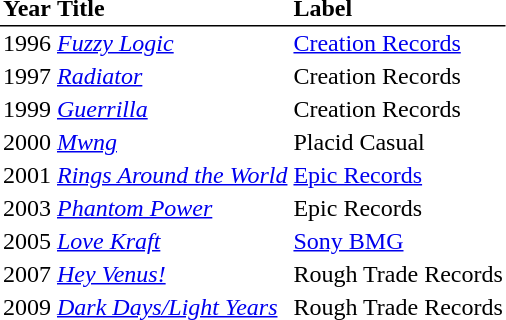<table border=0 cellpadding=2 style="border-collapse:collapse;">
<tr style="border-bottom:1px solid black;">
<th align=left>Year</th>
<th align=left>Title</th>
<th align=left>Label</th>
</tr>
<tr>
<td>1996</td>
<td><em><a href='#'>Fuzzy Logic</a></em></td>
<td><a href='#'>Creation Records</a></td>
</tr>
<tr>
<td>1997</td>
<td><em><a href='#'>Radiator</a></em></td>
<td>Creation Records</td>
</tr>
<tr>
<td>1999</td>
<td><em><a href='#'>Guerrilla</a></em></td>
<td>Creation Records</td>
</tr>
<tr>
<td>2000</td>
<td><em><a href='#'>Mwng</a></em></td>
<td>Placid Casual</td>
</tr>
<tr>
<td>2001</td>
<td><em><a href='#'>Rings Around the World</a></em></td>
<td><a href='#'>Epic Records</a></td>
</tr>
<tr>
<td>2003</td>
<td><em><a href='#'>Phantom Power</a></em></td>
<td>Epic Records</td>
</tr>
<tr>
<td>2005</td>
<td><em><a href='#'>Love Kraft</a></em></td>
<td><a href='#'>Sony BMG</a></td>
</tr>
<tr>
<td>2007</td>
<td><em><a href='#'>Hey Venus!</a></em></td>
<td>Rough Trade Records</td>
</tr>
<tr>
<td>2009</td>
<td><em><a href='#'>Dark Days/Light Years</a></em></td>
<td>Rough Trade Records</td>
</tr>
</table>
